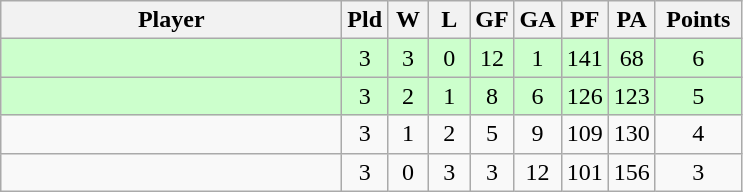<table class=wikitable style="text-align:center">
<tr>
<th width=220>Player</th>
<th width=20>Pld</th>
<th width=20>W</th>
<th width=20>L</th>
<th width=20>GF</th>
<th width=20>GA</th>
<th width=20>PF</th>
<th width=20>PA</th>
<th width=50>Points</th>
</tr>
<tr bgcolor="#ccffcc">
<td align=left></td>
<td>3</td>
<td>3</td>
<td>0</td>
<td>12</td>
<td>1</td>
<td>141</td>
<td>68</td>
<td>6</td>
</tr>
<tr bgcolor="#ccffcc">
<td align=left></td>
<td>3</td>
<td>2</td>
<td>1</td>
<td>8</td>
<td>6</td>
<td>126</td>
<td>123</td>
<td>5</td>
</tr>
<tr>
<td align=left></td>
<td>3</td>
<td>1</td>
<td>2</td>
<td>5</td>
<td>9</td>
<td>109</td>
<td>130</td>
<td>4</td>
</tr>
<tr>
<td align=left></td>
<td>3</td>
<td>0</td>
<td>3</td>
<td>3</td>
<td>12</td>
<td>101</td>
<td>156</td>
<td>3</td>
</tr>
</table>
